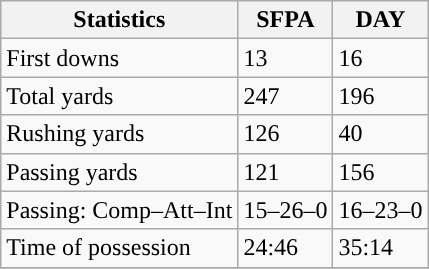<table class="wikitable" style="float: left;">
<tr>
<th>Statistics</th>
<th>SFPA</th>
<th>DAY</th>
</tr>
<tr>
<td>First downs</td>
<td>13</td>
<td>16</td>
</tr>
<tr>
<td>Total yards</td>
<td>247</td>
<td>196</td>
</tr>
<tr>
<td>Rushing yards</td>
<td>126</td>
<td>40</td>
</tr>
<tr>
<td>Passing yards</td>
<td>121</td>
<td>156</td>
</tr>
<tr>
<td>Passing: Comp–Att–Int</td>
<td>15–26–0</td>
<td>16–23–0</td>
</tr>
<tr>
<td>Time of possession</td>
<td>24:46</td>
<td>35:14</td>
</tr>
<tr>
</tr>
</table>
